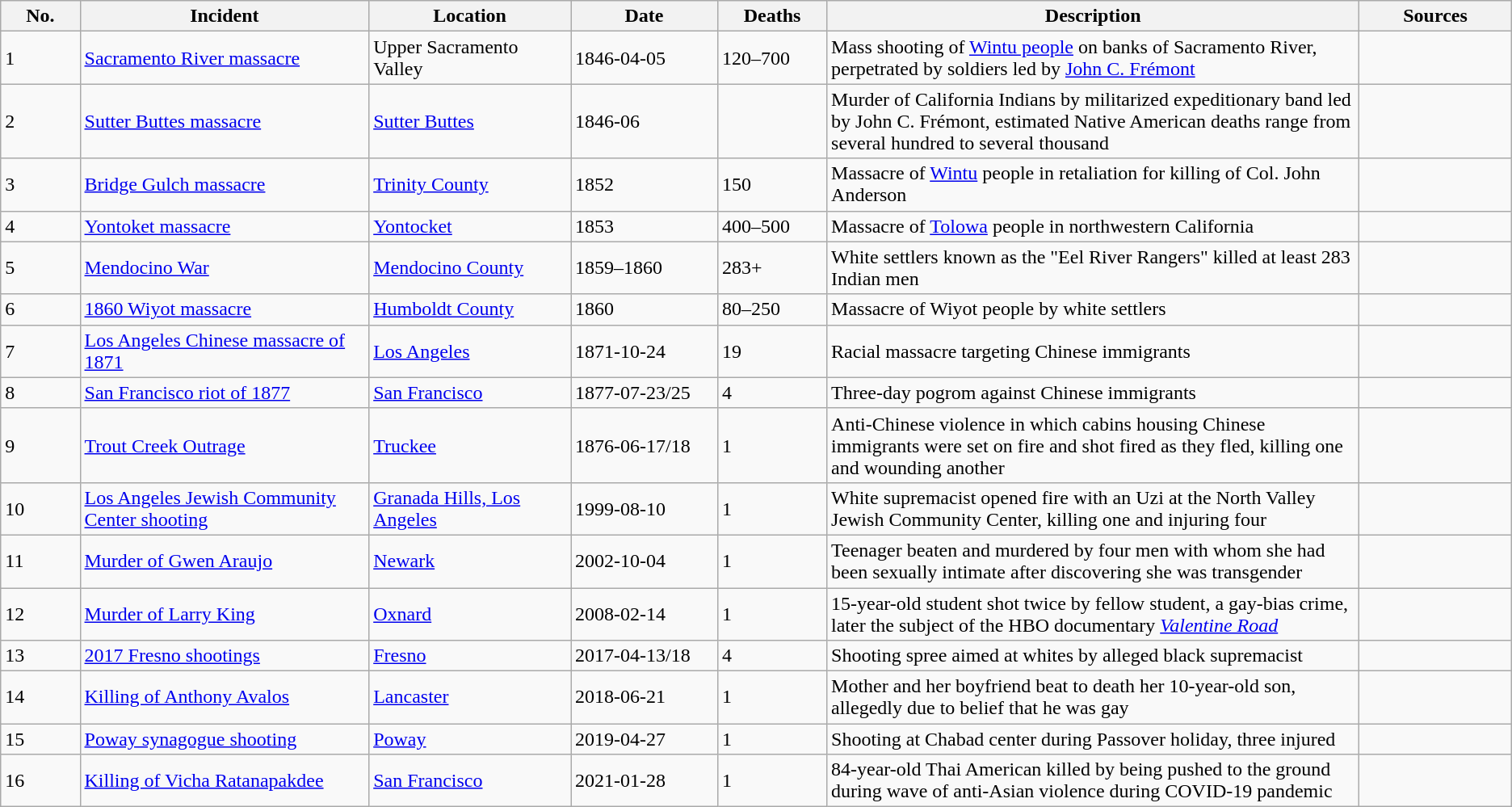<table class="wikitable sortable">
<tr>
<th width="75">No.</th>
<th width="300">Incident</th>
<th width="200">Location</th>
<th width="150">Date</th>
<th width="100">Deaths</th>
<th width="600">Description</th>
<th width="150">Sources</th>
</tr>
<tr>
<td>1</td>
<td><a href='#'>Sacramento River massacre</a></td>
<td>Upper Sacramento Valley</td>
<td>1846-04-05</td>
<td>120–700</td>
<td>Mass shooting of <a href='#'>Wintu people</a> on banks of Sacramento River, perpetrated by soldiers led by <a href='#'>John C. Frémont</a></td>
<td></td>
</tr>
<tr>
<td>2</td>
<td><a href='#'>Sutter Buttes massacre</a></td>
<td><a href='#'>Sutter Buttes</a></td>
<td>1846-06</td>
<td></td>
<td>Murder of California Indians by militarized expeditionary band led by John C. Frémont, estimated Native American deaths range from several hundred to several thousand</td>
<td></td>
</tr>
<tr>
<td>3</td>
<td><a href='#'>Bridge Gulch massacre</a></td>
<td><a href='#'>Trinity County</a></td>
<td>1852</td>
<td>150</td>
<td>Massacre of <a href='#'>Wintu</a> people in retaliation for killing of Col. John Anderson</td>
<td></td>
</tr>
<tr>
<td>4</td>
<td><a href='#'>Yontoket massacre</a></td>
<td><a href='#'>Yontocket</a></td>
<td>1853</td>
<td>400–500</td>
<td>Massacre of <a href='#'>Tolowa</a> people in northwestern California</td>
<td></td>
</tr>
<tr>
<td>5</td>
<td><a href='#'>Mendocino War</a></td>
<td><a href='#'>Mendocino County</a></td>
<td>1859–1860</td>
<td>283+</td>
<td>White settlers known as the "Eel River Rangers" killed at least 283 Indian men</td>
<td></td>
</tr>
<tr>
<td>6</td>
<td><a href='#'>1860 Wiyot massacre</a></td>
<td><a href='#'>Humboldt County</a></td>
<td>1860</td>
<td>80–250</td>
<td>Massacre of Wiyot people by white settlers</td>
<td></td>
</tr>
<tr>
<td>7</td>
<td><a href='#'>Los Angeles Chinese massacre of 1871</a></td>
<td><a href='#'>Los Angeles</a></td>
<td>1871-10-24</td>
<td>19</td>
<td>Racial massacre targeting Chinese immigrants</td>
<td></td>
</tr>
<tr>
<td>8</td>
<td><a href='#'>San Francisco riot of 1877</a></td>
<td><a href='#'>San Francisco</a></td>
<td>1877-07-23/25</td>
<td>4</td>
<td>Three-day pogrom against Chinese immigrants</td>
<td></td>
</tr>
<tr>
<td>9</td>
<td><a href='#'>Trout Creek Outrage</a></td>
<td><a href='#'>Truckee</a></td>
<td>1876-06-17/18</td>
<td>1</td>
<td>Anti-Chinese violence in which cabins housing Chinese immigrants were set on fire and shot fired as they fled, killing one and wounding another</td>
<td></td>
</tr>
<tr>
<td>10</td>
<td><a href='#'>Los Angeles Jewish Community Center shooting</a></td>
<td><a href='#'>Granada Hills, Los Angeles</a></td>
<td>1999-08-10</td>
<td>1</td>
<td>White supremacist opened fire with an Uzi at the North Valley Jewish Community Center, killing one and injuring four</td>
<td></td>
</tr>
<tr>
<td>11</td>
<td><a href='#'>Murder of Gwen Araujo</a></td>
<td><a href='#'>Newark</a></td>
<td>2002-10-04</td>
<td>1</td>
<td>Teenager beaten and murdered by four men with whom she had been sexually intimate after discovering she was transgender</td>
<td></td>
</tr>
<tr>
<td>12</td>
<td><a href='#'>Murder of Larry King</a></td>
<td><a href='#'>Oxnard</a></td>
<td>2008-02-14</td>
<td>1</td>
<td>15-year-old student shot twice by fellow student, a gay-bias crime, later the subject of the HBO documentary <em><a href='#'>Valentine Road</a></em></td>
<td></td>
</tr>
<tr>
<td>13</td>
<td><a href='#'>2017 Fresno shootings</a></td>
<td><a href='#'>Fresno</a></td>
<td>2017-04-13/18</td>
<td>4</td>
<td>Shooting spree aimed at whites by alleged black supremacist</td>
<td></td>
</tr>
<tr>
<td>14</td>
<td><a href='#'>Killing of Anthony Avalos</a></td>
<td><a href='#'>Lancaster</a></td>
<td>2018-06-21</td>
<td>1</td>
<td>Mother and her boyfriend beat to death her 10-year-old son, allegedly due to belief that he was gay</td>
<td></td>
</tr>
<tr>
<td>15</td>
<td><a href='#'>Poway synagogue shooting</a></td>
<td><a href='#'>Poway</a></td>
<td>2019-04-27</td>
<td>1</td>
<td>Shooting at Chabad center during Passover holiday, three injured</td>
<td></td>
</tr>
<tr>
<td>16</td>
<td><a href='#'>Killing of Vicha Ratanapakdee</a></td>
<td><a href='#'>San Francisco</a></td>
<td>2021-01-28</td>
<td>1</td>
<td>84-year-old Thai American killed by being pushed to the ground during wave of anti-Asian violence during COVID-19 pandemic</td>
<td></td>
</tr>
</table>
